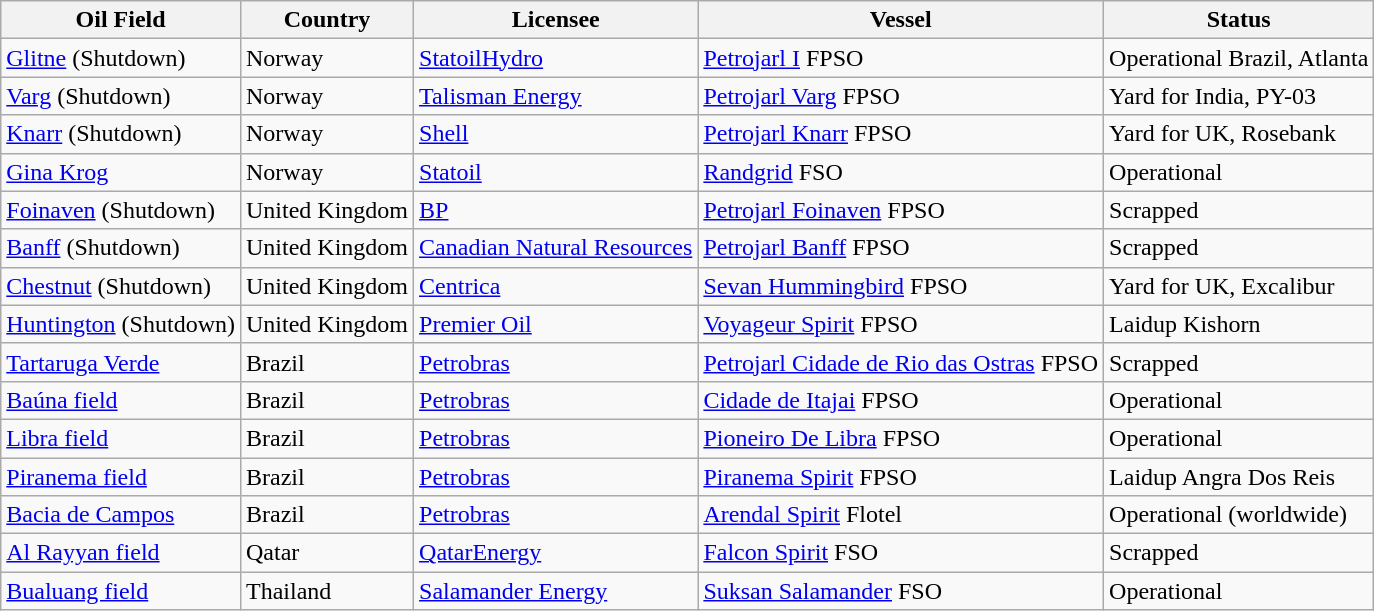<table class="wikitable sortable">
<tr>
<th>Oil Field</th>
<th>Country</th>
<th>Licensee</th>
<th>Vessel</th>
<th>Status</th>
</tr>
<tr>
<td><a href='#'>Glitne</a> (Shutdown)</td>
<td>Norway</td>
<td><a href='#'>StatoilHydro</a></td>
<td><a href='#'>Petrojarl I</a> FPSO</td>
<td>Operational Brazil, Atlanta</td>
</tr>
<tr>
<td><a href='#'>Varg</a> (Shutdown)</td>
<td>Norway</td>
<td><a href='#'>Talisman Energy</a></td>
<td><a href='#'>Petrojarl Varg</a> FPSO</td>
<td>Yard for India, PY-03</td>
</tr>
<tr>
<td><a href='#'>Knarr</a> (Shutdown)</td>
<td>Norway</td>
<td><a href='#'>Shell</a></td>
<td><a href='#'>Petrojarl Knarr</a> FPSO</td>
<td>Yard for UK, Rosebank</td>
</tr>
<tr>
<td><a href='#'>Gina Krog</a></td>
<td>Norway</td>
<td><a href='#'>Statoil</a></td>
<td><a href='#'>Randgrid</a> FSO</td>
<td>Operational</td>
</tr>
<tr>
<td><a href='#'>Foinaven</a> (Shutdown)</td>
<td>United Kingdom</td>
<td><a href='#'>BP</a></td>
<td><a href='#'>Petrojarl Foinaven</a> FPSO</td>
<td>Scrapped</td>
</tr>
<tr>
<td><a href='#'>Banff</a> (Shutdown)</td>
<td>United Kingdom</td>
<td><a href='#'>Canadian Natural Resources</a></td>
<td><a href='#'>Petrojarl Banff</a> FPSO</td>
<td>Scrapped</td>
</tr>
<tr>
<td><a href='#'>Chestnut</a> (Shutdown)</td>
<td>United Kingdom</td>
<td><a href='#'>Centrica</a></td>
<td><a href='#'>Sevan Hummingbird</a> FPSO</td>
<td>Yard for UK, Excalibur</td>
</tr>
<tr>
<td><a href='#'>Huntington</a> (Shutdown)</td>
<td>United Kingdom</td>
<td><a href='#'>Premier Oil</a></td>
<td><a href='#'>Voyageur Spirit</a> FPSO</td>
<td>Laidup Kishorn</td>
</tr>
<tr>
<td><a href='#'>Tartaruga Verde</a></td>
<td>Brazil</td>
<td><a href='#'>Petrobras</a></td>
<td><a href='#'>Petrojarl Cidade de Rio das Ostras</a> FPSO</td>
<td>Scrapped</td>
</tr>
<tr>
<td><a href='#'>Baúna field</a></td>
<td>Brazil</td>
<td><a href='#'>Petrobras</a></td>
<td><a href='#'>Cidade de Itajai</a> FPSO</td>
<td>Operational</td>
</tr>
<tr>
<td><a href='#'>Libra field</a></td>
<td>Brazil</td>
<td><a href='#'>Petrobras</a></td>
<td><a href='#'>Pioneiro De Libra</a> FPSO</td>
<td>Operational</td>
</tr>
<tr>
<td><a href='#'>Piranema field</a></td>
<td>Brazil</td>
<td><a href='#'>Petrobras</a></td>
<td><a href='#'>Piranema Spirit</a> FPSO</td>
<td>Laidup Angra Dos Reis</td>
</tr>
<tr>
<td><a href='#'>Bacia de Campos</a></td>
<td>Brazil</td>
<td><a href='#'>Petrobras</a></td>
<td><a href='#'>Arendal Spirit</a> Flotel</td>
<td>Operational (worldwide)</td>
</tr>
<tr>
<td><a href='#'>Al Rayyan field</a></td>
<td>Qatar</td>
<td><a href='#'>QatarEnergy</a></td>
<td><a href='#'>Falcon Spirit</a> FSO</td>
<td>Scrapped</td>
</tr>
<tr>
<td><a href='#'>Bualuang field</a></td>
<td>Thailand</td>
<td><a href='#'>Salamander Energy</a></td>
<td><a href='#'>Suksan Salamander</a> FSO</td>
<td>Operational</td>
</tr>
</table>
